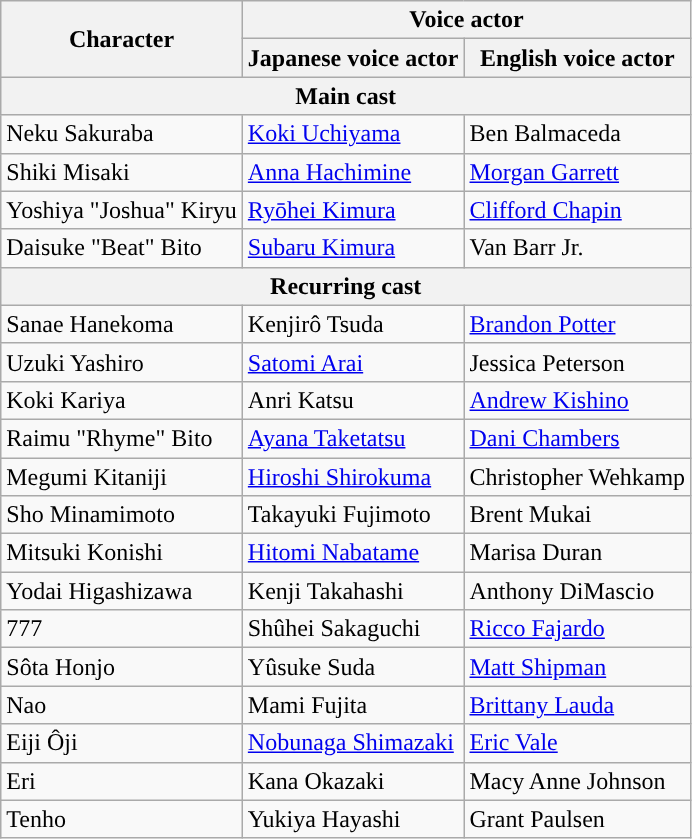<table class="wikitable">
<tr>
<th rowspan=2>Character</th>
<th colspan=2>Voice actor</th>
</tr>
<tr>
<th>Japanese voice actor</th>
<th>English voice actor</th>
</tr>
<tr>
<th colspan=3>Main cast</th>
</tr>
<tr>
<td>Neku Sakuraba</td>
<td><a href='#'>Koki Uchiyama</a></td>
<td>Ben Balmaceda</td>
</tr>
<tr>
<td>Shiki Misaki</td>
<td><a href='#'>Anna Hachimine</a></td>
<td><a href='#'>Morgan Garrett</a></td>
</tr>
<tr>
<td>Yoshiya "Joshua" Kiryu</td>
<td><a href='#'>Ryōhei Kimura</a></td>
<td><a href='#'>Clifford Chapin</a></td>
</tr>
<tr>
<td>Daisuke "Beat" Bito</td>
<td><a href='#'>Subaru Kimura</a></td>
<td>Van Barr Jr.</td>
</tr>
<tr>
<th colspan=3>Recurring cast</th>
</tr>
<tr>
<td>Sanae Hanekoma</td>
<td>Kenjirô Tsuda</td>
<td><a href='#'>Brandon Potter</a></td>
</tr>
<tr>
<td>Uzuki Yashiro</td>
<td><a href='#'>Satomi Arai</a></td>
<td>Jessica Peterson</td>
</tr>
<tr>
<td>Koki Kariya</td>
<td>Anri Katsu</td>
<td><a href='#'>Andrew Kishino</a></td>
</tr>
<tr>
<td>Raimu "Rhyme" Bito</td>
<td><a href='#'>Ayana Taketatsu</a></td>
<td><a href='#'>Dani Chambers</a></td>
</tr>
<tr>
<td>Megumi Kitaniji</td>
<td><a href='#'>Hiroshi Shirokuma</a></td>
<td>Christopher Wehkamp</td>
</tr>
<tr>
<td>Sho Minamimoto</td>
<td>Takayuki Fujimoto</td>
<td>Brent Mukai</td>
</tr>
<tr>
<td>Mitsuki Konishi</td>
<td><a href='#'>Hitomi Nabatame</a></td>
<td>Marisa Duran</td>
</tr>
<tr>
<td>Yodai Higashizawa</td>
<td>Kenji Takahashi</td>
<td>Anthony DiMascio</td>
</tr>
<tr>
<td>777</td>
<td>Shûhei Sakaguchi</td>
<td><a href='#'>Ricco Fajardo</a></td>
</tr>
<tr>
<td>Sôta Honjo</td>
<td>Yûsuke Suda</td>
<td><a href='#'>Matt Shipman</a></td>
</tr>
<tr>
<td>Nao</td>
<td>Mami Fujita</td>
<td><a href='#'>Brittany Lauda</a></td>
</tr>
<tr>
<td>Eiji Ôji</td>
<td><a href='#'>Nobunaga Shimazaki</a></td>
<td><a href='#'>Eric Vale</a></td>
</tr>
<tr>
<td>Eri</td>
<td>Kana Okazaki</td>
<td>Macy Anne Johnson</td>
</tr>
<tr>
<td>Tenho</td>
<td>Yukiya Hayashi</td>
<td>Grant Paulsen</td>
</tr>
</table>
